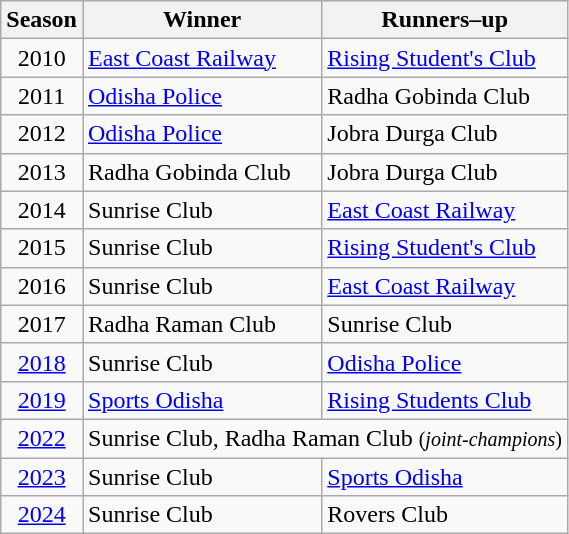<table class="wikitable">
<tr>
<th>Season</th>
<th>Winner</th>
<th>Runners–up</th>
</tr>
<tr>
<td align=center>2010</td>
<td><a href='#'>East Coast Railway</a></td>
<td><a href='#'>Rising Student's Club</a></td>
</tr>
<tr>
<td align=center>2011</td>
<td><a href='#'>Odisha Police</a></td>
<td>Radha Gobinda Club</td>
</tr>
<tr>
<td align=center>2012</td>
<td><a href='#'>Odisha Police</a></td>
<td>Jobra Durga Club</td>
</tr>
<tr>
<td align=center>2013</td>
<td>Radha Gobinda Club</td>
<td>Jobra Durga Club</td>
</tr>
<tr>
<td align=center>2014</td>
<td>Sunrise Club</td>
<td><a href='#'>East Coast Railway</a></td>
</tr>
<tr>
<td align=center>2015</td>
<td>Sunrise Club</td>
<td><a href='#'>Rising Student's Club</a></td>
</tr>
<tr>
<td align=center>2016</td>
<td>Sunrise Club</td>
<td><a href='#'>East Coast Railway</a></td>
</tr>
<tr>
<td align=center>2017</td>
<td>Radha Raman Club</td>
<td>Sunrise Club</td>
</tr>
<tr>
<td align=center><a href='#'>2018</a></td>
<td>Sunrise Club</td>
<td><a href='#'>Odisha Police</a></td>
</tr>
<tr>
<td align=center><a href='#'>2019</a></td>
<td><a href='#'>Sports Odisha</a></td>
<td><a href='#'>Rising Students Club</a></td>
</tr>
<tr>
<td align=center><a href='#'>2022</a></td>
<td colspan="2">Sunrise Club, Radha Raman Club <small> (<em>joint-champions</em>) </small></td>
</tr>
<tr>
<td align=center><a href='#'>2023</a></td>
<td>Sunrise Club</td>
<td><a href='#'>Sports Odisha</a></td>
</tr>
<tr>
<td align=center><a href='#'>2024</a></td>
<td>Sunrise Club</td>
<td>Rovers Club</td>
</tr>
</table>
